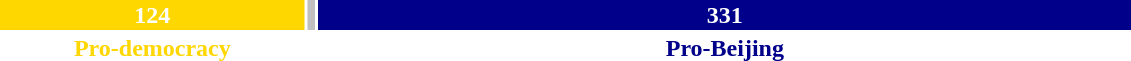<table style="width:60%; text-align:center;">
<tr style="color:white;">
<td style="background:gold; width:27.07%;"><strong>124</strong></td>
<td style="background:silver; width:0.66%;"></td>
<td style="background:darkblue; width:72.27%;"><strong>331</strong></td>
</tr>
<tr>
<td style="color:gold;"><strong>Pro-democracy</strong></td>
<td></td>
<td style="color:darkblue;"><strong>Pro-Beijing</strong></td>
</tr>
</table>
